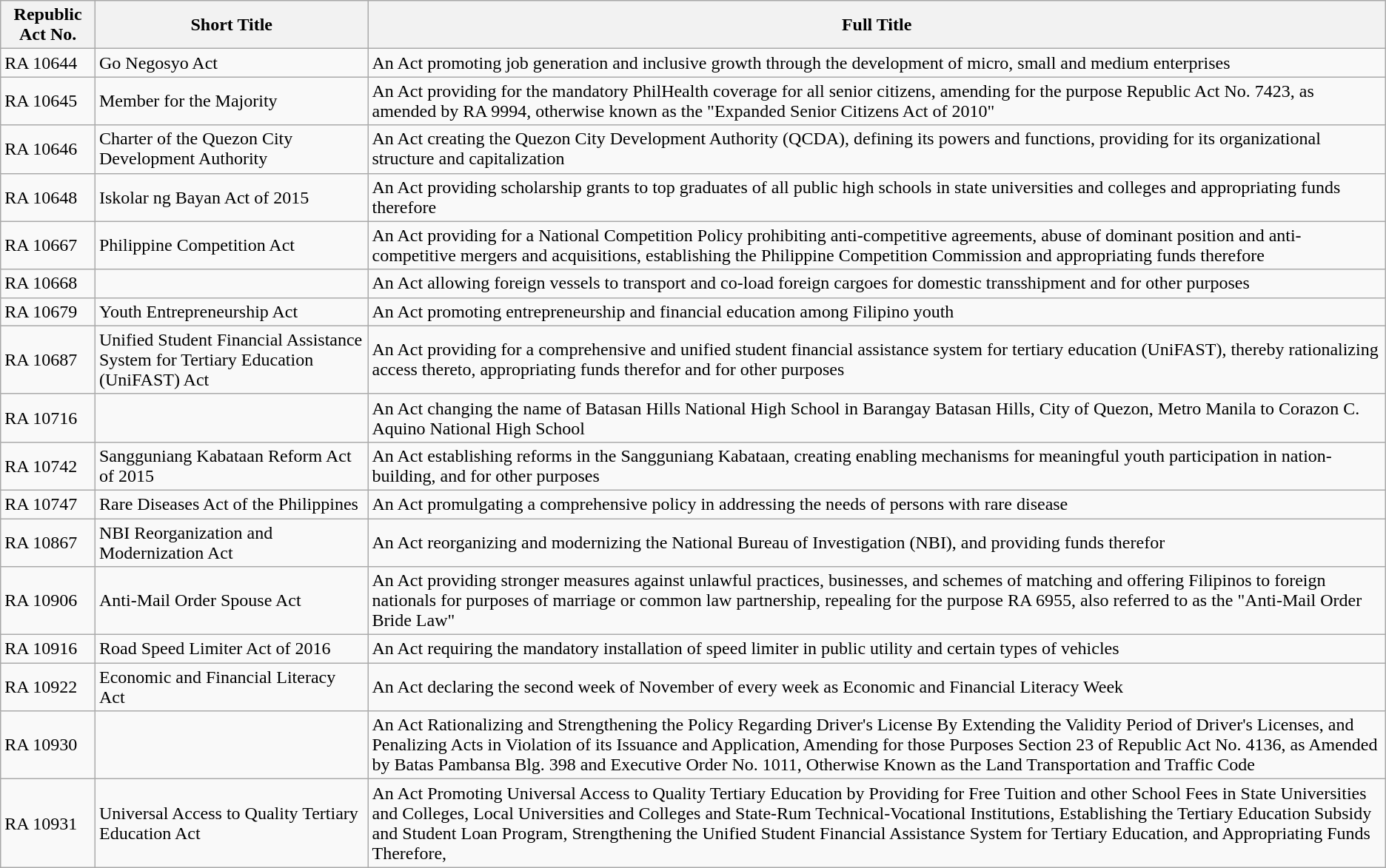<table class="wikitable sortable" >
<tr>
<th>Republic Act No.</th>
<th>Short Title</th>
<th>Full Title</th>
</tr>
<tr>
<td>RA 10644</td>
<td>Go Negosyo Act</td>
<td>An Act promoting job generation and inclusive growth through the development of micro, small and medium enterprises</td>
</tr>
<tr>
<td>RA 10645</td>
<td>Member for the Majority</td>
<td>An Act providing for the mandatory PhilHealth coverage for all senior citizens, amending for the purpose Republic Act No. 7423, as amended by RA 9994, otherwise known as the "Expanded Senior Citizens Act of 2010"</td>
</tr>
<tr>
<td>RA 10646</td>
<td>Charter of the Quezon City Development Authority</td>
<td>An Act creating the Quezon City Development Authority (QCDA), defining its powers and functions, providing for its organizational structure and capitalization</td>
</tr>
<tr>
<td>RA 10648</td>
<td>Iskolar ng Bayan Act of 2015</td>
<td>An Act providing scholarship grants to top graduates of all public high schools in state universities and colleges and appropriating funds therefore</td>
</tr>
<tr>
<td>RA 10667</td>
<td>Philippine Competition Act</td>
<td>An Act providing for a National Competition Policy prohibiting anti-competitive agreements, abuse of dominant position and anti-competitive mergers and acquisitions, establishing the Philippine Competition Commission and appropriating funds therefore</td>
</tr>
<tr>
<td>RA 10668</td>
<td></td>
<td>An Act allowing foreign vessels to transport and co-load foreign cargoes for domestic transshipment and for other purposes</td>
</tr>
<tr>
<td>RA 10679</td>
<td>Youth Entrepreneurship Act</td>
<td>An Act promoting entrepreneurship and financial education among Filipino youth</td>
</tr>
<tr>
<td>RA 10687</td>
<td>Unified Student Financial Assistance System for Tertiary Education (UniFAST) Act</td>
<td>An Act providing for a comprehensive and unified student financial assistance system for tertiary education (UniFAST), thereby rationalizing access thereto, appropriating funds therefor and for other purposes</td>
</tr>
<tr>
<td>RA 10716</td>
<td></td>
<td>An Act changing the name of Batasan Hills National High School in Barangay Batasan Hills, City of Quezon, Metro Manila to Corazon C. Aquino National High School</td>
</tr>
<tr>
<td>RA 10742</td>
<td>Sangguniang Kabataan Reform Act of 2015</td>
<td>An Act establishing reforms in the Sangguniang Kabataan, creating enabling mechanisms for meaningful youth participation in nation-building, and for other purposes</td>
</tr>
<tr>
<td>RA 10747</td>
<td>Rare Diseases Act of the Philippines</td>
<td>An Act promulgating a comprehensive policy in addressing the needs of persons with rare disease</td>
</tr>
<tr>
<td>RA 10867</td>
<td>NBI Reorganization and Modernization Act</td>
<td>An Act reorganizing and modernizing the National Bureau of Investigation (NBI), and providing funds therefor</td>
</tr>
<tr>
<td>RA 10906</td>
<td>Anti-Mail Order Spouse Act</td>
<td>An Act providing stronger measures against unlawful practices, businesses, and schemes of matching and offering Filipinos to foreign nationals for purposes of marriage or common law partnership, repealing for the purpose RA 6955, also referred to as the "Anti-Mail Order Bride Law"</td>
</tr>
<tr>
<td>RA 10916</td>
<td>Road Speed Limiter Act of 2016</td>
<td>An Act requiring the mandatory installation of speed limiter in public utility and certain types of vehicles</td>
</tr>
<tr>
<td>RA 10922</td>
<td>Economic and Financial Literacy Act</td>
<td>An Act declaring the second week of November of every week as Economic and Financial Literacy Week</td>
</tr>
<tr>
<td>RA 10930</td>
<td></td>
<td>An Act Rationalizing and Strengthening the Policy Regarding Driver's License By Extending the Validity Period of Driver's Licenses, and Penalizing Acts in Violation of its Issuance and Application, Amending for those Purposes Section 23 of Republic Act No. 4136, as Amended by Batas Pambansa Blg. 398 and Executive Order No. 1011, Otherwise Known as the Land Transportation and Traffic Code</td>
</tr>
<tr>
<td>RA 10931</td>
<td>Universal Access to Quality Tertiary Education Act</td>
<td>An Act Promoting Universal Access to Quality Tertiary Education by Providing for Free Tuition and other School Fees in State Universities and Colleges, Local Universities and Colleges and State-Rum Technical-Vocational Institutions, Establishing the Tertiary Education Subsidy and Student Loan Program, Strengthening the Unified Student Financial Assistance System for Tertiary Education, and Appropriating Funds Therefore,</td>
</tr>
</table>
